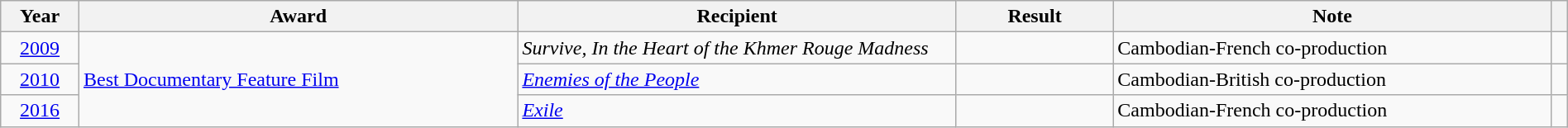<table class="wikitable plainrowheaders" width="100%">
<tr>
<th width="5%">Year<br></th>
<th width="28%">Award</th>
<th width="28%">Recipient</th>
<th width="10%">Result</th>
<th width="28%">Note</th>
<th></th>
</tr>
<tr>
<td align="center"><a href='#'>2009</a><br></td>
<td rowspan="3"><a href='#'>Best Documentary Feature Film</a></td>
<td><em>Survive, In the Heart of the Khmer Rouge Madness</em></td>
<td></td>
<td>Cambodian-French co-production</td>
<td align="center"></td>
</tr>
<tr>
<td align="center"><a href='#'>2010</a><br></td>
<td><em><a href='#'>Enemies of the People</a></em></td>
<td></td>
<td>Cambodian-British co-production</td>
<td align="center"></td>
</tr>
<tr>
<td align="center"><a href='#'>2016</a><br></td>
<td><em><a href='#'>Exile</a></em></td>
<td></td>
<td>Cambodian-French co-production</td>
<td align="center"></td>
</tr>
</table>
